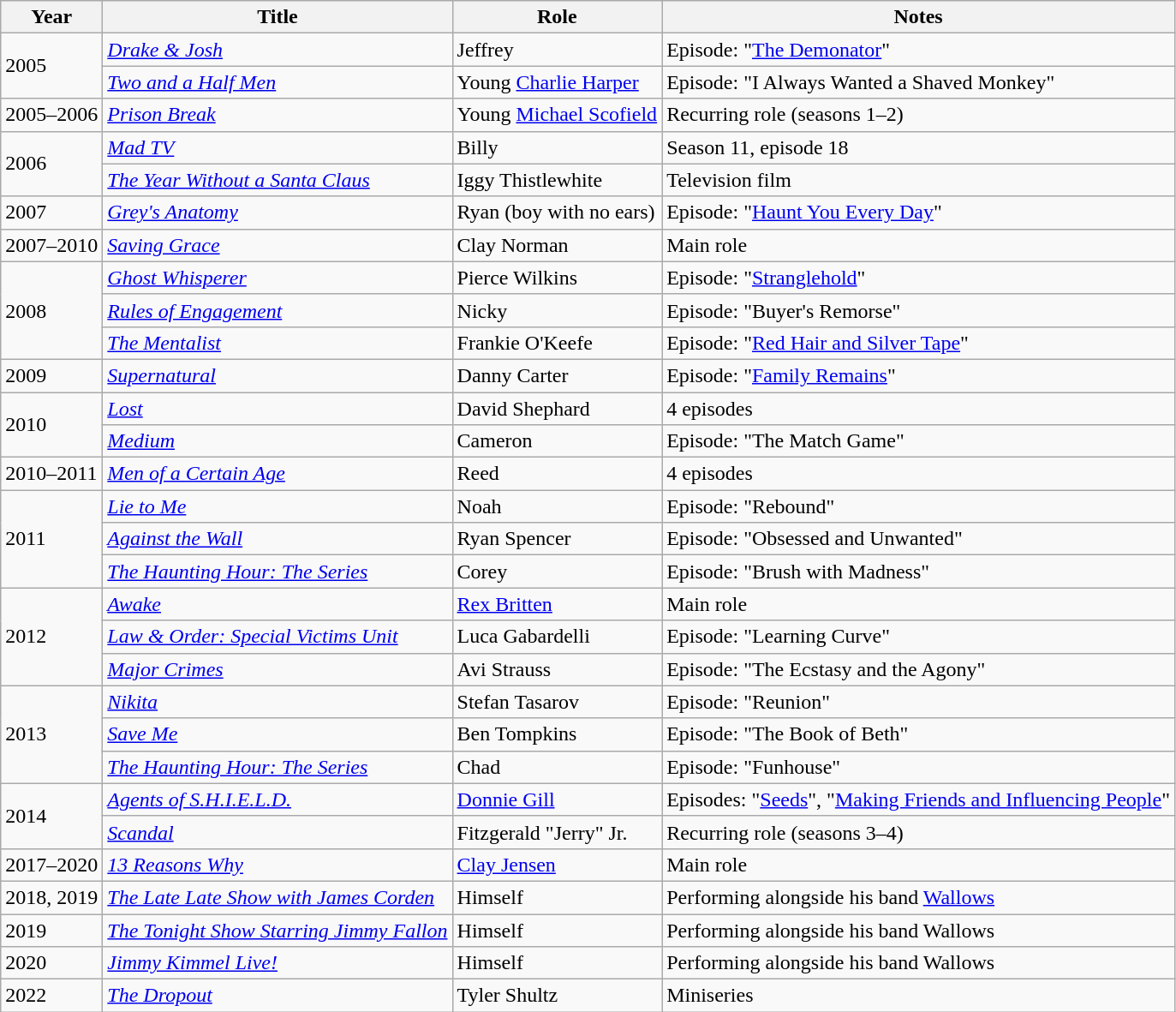<table class="wikitable sortable plainrowheaders">
<tr>
<th>Year</th>
<th>Title</th>
<th>Role</th>
<th class="unsortable">Notes</th>
</tr>
<tr>
<td rowspan="2">2005</td>
<td><em><a href='#'>Drake & Josh</a></em></td>
<td>Jeffrey</td>
<td>Episode: "<a href='#'>The Demonator</a>"</td>
</tr>
<tr>
<td><em><a href='#'>Two and a Half Men</a></em></td>
<td>Young <a href='#'>Charlie Harper</a></td>
<td>Episode: "I Always Wanted a Shaved Monkey"</td>
</tr>
<tr>
<td>2005–2006</td>
<td><em><a href='#'>Prison Break</a></em></td>
<td>Young <a href='#'>Michael Scofield</a></td>
<td>Recurring role (seasons 1–2)</td>
</tr>
<tr>
<td rowspan="2">2006</td>
<td><em><a href='#'>Mad TV</a></em></td>
<td>Billy</td>
<td>Season 11, episode 18</td>
</tr>
<tr>
<td data-sort-value="Year Without a Santa Claus, The"><em><a href='#'>The Year Without a Santa Claus</a></em></td>
<td>Iggy Thistlewhite</td>
<td>Television film</td>
</tr>
<tr>
<td>2007</td>
<td><em><a href='#'>Grey's Anatomy</a></em></td>
<td>Ryan (boy with no ears)</td>
<td>Episode: "<a href='#'>Haunt You Every Day</a>"</td>
</tr>
<tr>
<td>2007–2010</td>
<td><em><a href='#'>Saving Grace</a></em></td>
<td>Clay Norman</td>
<td>Main role</td>
</tr>
<tr>
<td rowspan="3">2008</td>
<td><em><a href='#'>Ghost Whisperer</a></em></td>
<td>Pierce Wilkins</td>
<td>Episode: "<a href='#'>Stranglehold</a>"</td>
</tr>
<tr>
<td><em><a href='#'>Rules of Engagement</a></em></td>
<td>Nicky</td>
<td>Episode: "Buyer's Remorse"</td>
</tr>
<tr>
<td data-sort-value="Mentalist, The"><em><a href='#'>The Mentalist</a></em></td>
<td>Frankie O'Keefe</td>
<td>Episode: "<a href='#'>Red Hair and Silver Tape</a>"</td>
</tr>
<tr>
<td>2009</td>
<td><em><a href='#'>Supernatural</a></em></td>
<td>Danny Carter</td>
<td>Episode: "<a href='#'>Family Remains</a>"</td>
</tr>
<tr>
<td rowspan="2">2010</td>
<td><em><a href='#'>Lost</a></em></td>
<td>David Shephard</td>
<td>4 episodes</td>
</tr>
<tr>
<td><em><a href='#'>Medium</a></em></td>
<td>Cameron</td>
<td>Episode: "The Match Game"</td>
</tr>
<tr>
<td>2010–2011</td>
<td><em><a href='#'>Men of a Certain Age</a></em></td>
<td>Reed</td>
<td>4 episodes</td>
</tr>
<tr>
<td rowspan="3">2011</td>
<td><em><a href='#'>Lie to Me</a></em></td>
<td>Noah</td>
<td>Episode: "Rebound"</td>
</tr>
<tr>
<td><em><a href='#'>Against the Wall</a></em></td>
<td>Ryan Spencer</td>
<td>Episode: "Obsessed and Unwanted"</td>
</tr>
<tr>
<td data-sort-value="Haunting Hour: The Series, The"><em><a href='#'>The Haunting Hour: The Series</a></em></td>
<td>Corey</td>
<td>Episode: "Brush with Madness"</td>
</tr>
<tr>
<td rowspan="3">2012</td>
<td><em><a href='#'>Awake</a></em></td>
<td><a href='#'>Rex Britten</a></td>
<td>Main role</td>
</tr>
<tr>
<td><em><a href='#'>Law & Order: Special Victims Unit</a></em></td>
<td>Luca Gabardelli</td>
<td>Episode: "Learning Curve"</td>
</tr>
<tr>
<td><em><a href='#'>Major Crimes</a></em></td>
<td>Avi Strauss</td>
<td>Episode: "The Ecstasy and the Agony"</td>
</tr>
<tr>
<td rowspan="3">2013</td>
<td><em><a href='#'>Nikita</a></em></td>
<td>Stefan Tasarov</td>
<td>Episode: "Reunion"</td>
</tr>
<tr>
<td><em><a href='#'>Save Me</a></em></td>
<td>Ben Tompkins</td>
<td>Episode: "The Book of Beth"</td>
</tr>
<tr>
<td data-sort-value="Haunting Hour: The Series, The"><em><a href='#'>The Haunting Hour: The Series</a></em></td>
<td>Chad</td>
<td>Episode: "Funhouse"</td>
</tr>
<tr>
<td rowspan="2">2014</td>
<td><em><a href='#'>Agents of S.H.I.E.L.D.</a></em></td>
<td><a href='#'>Donnie Gill</a></td>
<td>Episodes: "<a href='#'>Seeds</a>", "<a href='#'>Making Friends and Influencing People</a>"</td>
</tr>
<tr>
<td><em><a href='#'>Scandal</a></em></td>
<td>Fitzgerald "Jerry" Jr.</td>
<td>Recurring role (seasons 3–4)</td>
</tr>
<tr>
<td>2017–2020</td>
<td data-sort-value="Thirteen Reasons Why"><em><a href='#'>13 Reasons Why</a></em></td>
<td><a href='#'>Clay Jensen</a></td>
<td>Main role</td>
</tr>
<tr>
<td>2018, 2019</td>
<td data-sort-value="Late Late Show with James Corden, The"><em><a href='#'>The Late Late Show with James Corden</a></em></td>
<td>Himself</td>
<td>Performing alongside his band <a href='#'>Wallows</a></td>
</tr>
<tr>
<td>2019</td>
<td data-sort-value="Tonight Show Starring Jimmy Fallon, The"><em><a href='#'>The Tonight Show Starring Jimmy Fallon</a></em></td>
<td>Himself</td>
<td>Performing alongside his band Wallows</td>
</tr>
<tr>
<td>2020</td>
<td><em><a href='#'>Jimmy Kimmel Live!</a></em></td>
<td>Himself</td>
<td>Performing alongside his band Wallows</td>
</tr>
<tr>
<td>2022</td>
<td data-sort-value="Dropout, The"><em><a href='#'>The Dropout</a></em></td>
<td>Tyler Shultz</td>
<td>Miniseries</td>
</tr>
</table>
